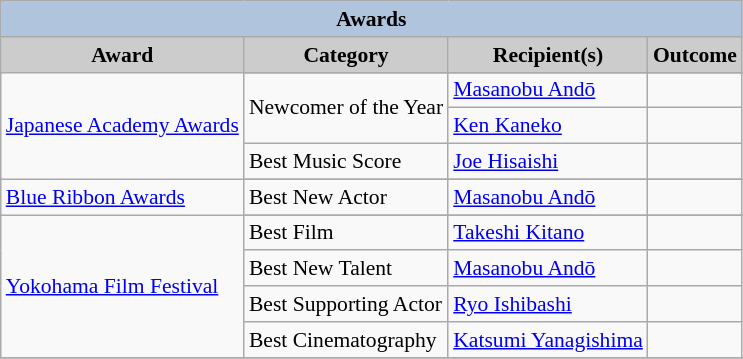<table class="wikitable" style="font-size:90%">
<tr style="text-align:center;">
<th colspan=4 style="background:#B0C4DE;">Awards</th>
</tr>
<tr style="text-align:center;">
<th style="background:#ccc;">Award</th>
<th style="background:#ccc;">Category</th>
<th style="background:#ccc;">Recipient(s)</th>
<th style="background:#ccc;">Outcome</th>
</tr>
<tr>
<td rowspan="4"><a href='#'>Japanese Academy Awards</a></td>
</tr>
<tr>
<td rowspan="2">Newcomer of the Year</td>
<td><a href='#'>Masanobu Andō</a></td>
<td></td>
</tr>
<tr>
<td><a href='#'>Ken Kaneko</a></td>
<td></td>
</tr>
<tr>
<td>Best Music Score</td>
<td><a href='#'>Joe Hisaishi</a></td>
<td></td>
</tr>
<tr>
<td rowspan="2"><a href='#'>Blue Ribbon Awards</a></td>
</tr>
<tr>
<td>Best New Actor</td>
<td><a href='#'>Masanobu Andō</a></td>
<td></td>
</tr>
<tr>
<td rowspan="5"><a href='#'>Yokohama Film Festival</a></td>
</tr>
<tr>
<td>Best Film</td>
<td><a href='#'>Takeshi Kitano</a></td>
<td></td>
</tr>
<tr>
<td>Best New Talent</td>
<td><a href='#'>Masanobu Andō</a></td>
<td></td>
</tr>
<tr>
<td>Best Supporting Actor</td>
<td><a href='#'>Ryo Ishibashi</a></td>
<td></td>
</tr>
<tr>
<td>Best Cinematography</td>
<td><a href='#'>Katsumi Yanagishima</a></td>
<td></td>
</tr>
<tr>
</tr>
</table>
